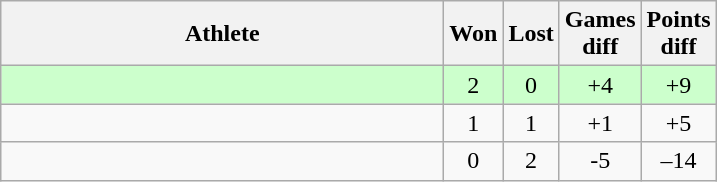<table class="wikitable">
<tr>
<th style="width:18em">Athlete</th>
<th>Won</th>
<th>Lost</th>
<th>Games<br>diff</th>
<th>Points<br>diff</th>
</tr>
<tr bgcolor="#ccffcc">
<td></td>
<td align="center">2</td>
<td align="center">0</td>
<td align="center">+4</td>
<td align="center">+9</td>
</tr>
<tr>
<td></td>
<td align="center">1</td>
<td align="center">1</td>
<td align="center">+1</td>
<td align="center">+5</td>
</tr>
<tr>
<td></td>
<td align="center">0</td>
<td align="center">2</td>
<td align="center">-5</td>
<td align="center">–14</td>
</tr>
</table>
